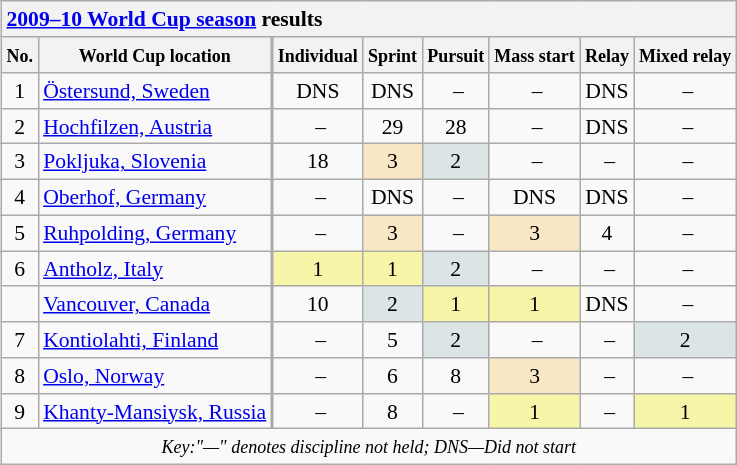<table class="wikitable collapsible collapsed" style="font-size:90%; text-align:center; float:right; margin:1em 0 1em 1em;">
<tr>
<th colspan="9" style="white-space:nowrap; text-align:left;"><a href='#'>2009–10 World Cup season</a> results  </th>
</tr>
<tr>
<th><small>No.</small></th>
<th><small>World Cup location</small></th>
<td rowspan="11" style="border-bottom-width:2x; padding:0;"></td>
<th><small>Individual</small></th>
<th><small>Sprint</small></th>
<th><small>Pursuit</small></th>
<th><small>Mass start</small></th>
<th><small>Relay</small></th>
<th><small>Mixed relay</small></th>
</tr>
<tr>
<td>1</td>
<td style="text-align:left;"><a href='#'>Östersund, Sweden</a></td>
<td>DNS</td>
<td>DNS</td>
<td> –</td>
<td> –</td>
<td>DNS</td>
<td> –</td>
</tr>
<tr>
<td>2</td>
<td style="text-align:left;"><a href='#'>Hochfilzen, Austria</a></td>
<td> –</td>
<td>29</td>
<td>28</td>
<td> –</td>
<td>DNS</td>
<td> –</td>
</tr>
<tr>
<td>3</td>
<td style="text-align:left;"><a href='#'>Pokljuka, Slovenia</a></td>
<td>18</td>
<td style="background:#f8e6c4;">3</td>
<td style="background:#dce5e5;">2</td>
<td> –</td>
<td> –</td>
<td> –</td>
</tr>
<tr>
<td>4</td>
<td style="text-align:left;"><a href='#'>Oberhof, Germany</a></td>
<td> –</td>
<td>DNS</td>
<td> –</td>
<td>DNS</td>
<td>DNS</td>
<td> –</td>
</tr>
<tr>
<td>5</td>
<td style="text-align:left;"><a href='#'>Ruhpolding, Germany</a></td>
<td> –</td>
<td style="background:#f8e6c4;">3</td>
<td> –</td>
<td style="background:#f8e6c4;">3</td>
<td>4</td>
<td> –</td>
</tr>
<tr>
<td>6</td>
<td style="text-align:left;"><a href='#'>Antholz, Italy</a></td>
<td style="background:#f7f6a8;">1</td>
<td style="background:#f7f6a8;">1</td>
<td style="background:#dce5e5;">2</td>
<td> –</td>
<td> –</td>
<td> –</td>
</tr>
<tr>
<td></td>
<td style="text-align:left;"><a href='#'>Vancouver, Canada</a></td>
<td>10</td>
<td style="background:#dce5e5;">2</td>
<td style="background:#f7f6a8;">1</td>
<td style="background:#f7f6a8;">1</td>
<td>DNS</td>
<td> –</td>
</tr>
<tr>
<td>7</td>
<td style="text-align:left;"><a href='#'>Kontiolahti, Finland</a></td>
<td> –</td>
<td>5</td>
<td style="background:#dce5e5;">2</td>
<td> –</td>
<td> –</td>
<td style="background:#dce5e5;">2</td>
</tr>
<tr>
<td>8</td>
<td style="text-align:left;"><a href='#'>Oslo, Norway</a></td>
<td> –</td>
<td>6</td>
<td>8</td>
<td style="background:#f8e6c4;">3</td>
<td> –</td>
<td> –</td>
</tr>
<tr>
<td>9</td>
<td style="text-align:left;"><a href='#'>Khanty-Mansiysk, Russia</a></td>
<td> –</td>
<td>8</td>
<td> –</td>
<td style="background:#f7f6a8;">1</td>
<td> –</td>
<td style="background:#f7f6a8;">1</td>
</tr>
<tr>
<td style="text-align:center;" colspan="9"><small><em>Key:"—" denotes discipline not held; DNS—Did not start</em></small></td>
</tr>
</table>
